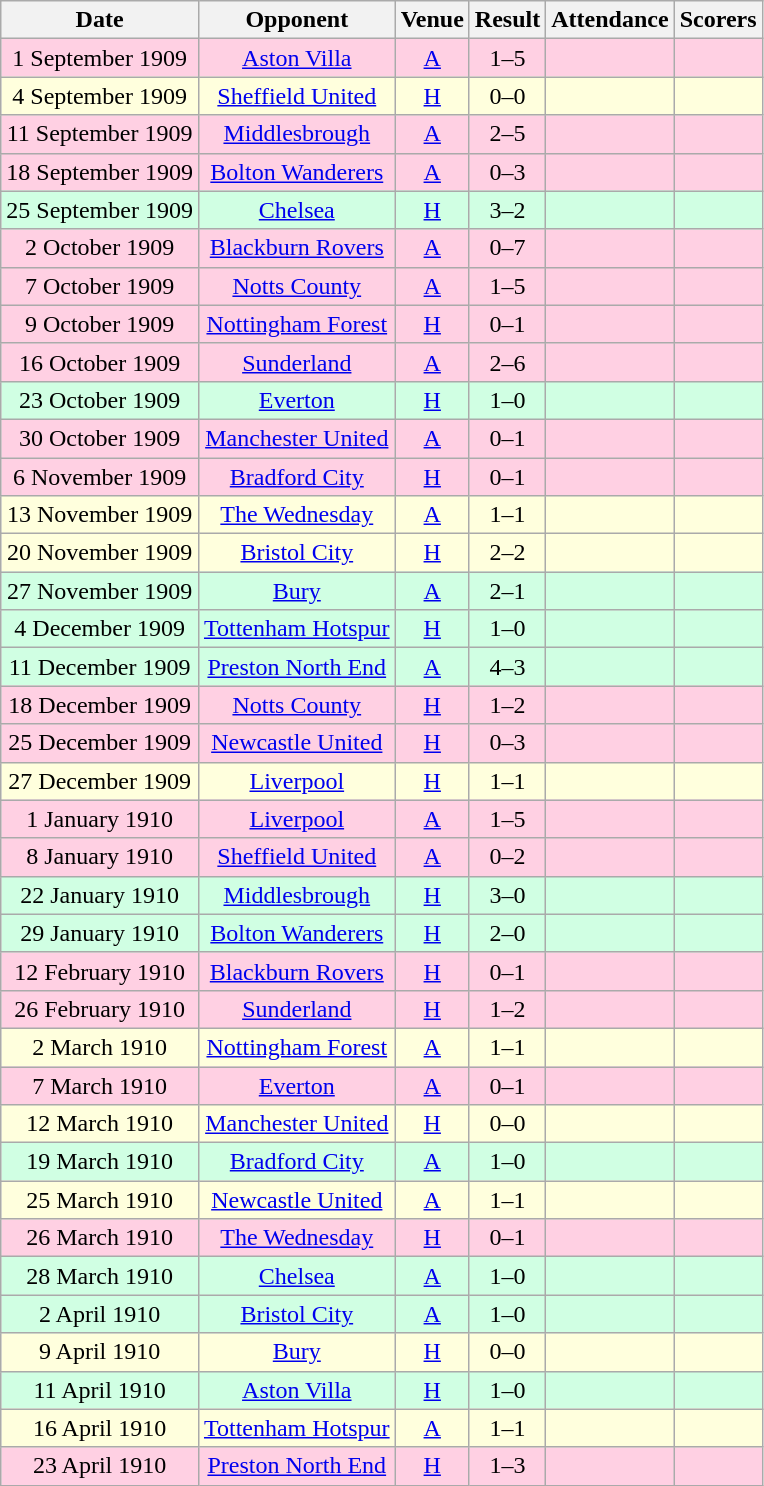<table class="wikitable sortable" style="text-align:center;">
<tr>
<th>Date</th>
<th>Opponent</th>
<th>Venue</th>
<th>Result</th>
<th>Attendance</th>
<th>Scorers</th>
</tr>
<tr style="background:#ffd0e3;">
<td>1 September 1909</td>
<td><a href='#'>Aston Villa</a></td>
<td><a href='#'>A</a></td>
<td>1–5</td>
<td></td>
<td></td>
</tr>
<tr style="background:#ffffdd;">
<td>4 September 1909</td>
<td><a href='#'>Sheffield United</a></td>
<td><a href='#'>H</a></td>
<td>0–0</td>
<td></td>
<td></td>
</tr>
<tr style="background:#ffd0e3;">
<td>11 September 1909</td>
<td><a href='#'>Middlesbrough</a></td>
<td><a href='#'>A</a></td>
<td>2–5</td>
<td></td>
<td></td>
</tr>
<tr style="background:#ffd0e3;">
<td>18 September 1909</td>
<td><a href='#'>Bolton Wanderers</a></td>
<td><a href='#'>A</a></td>
<td>0–3</td>
<td></td>
<td></td>
</tr>
<tr style="background:#d0ffe3;">
<td>25 September 1909</td>
<td><a href='#'>Chelsea</a></td>
<td><a href='#'>H</a></td>
<td>3–2</td>
<td></td>
<td></td>
</tr>
<tr style="background:#ffd0e3;">
<td>2 October 1909</td>
<td><a href='#'>Blackburn Rovers</a></td>
<td><a href='#'>A</a></td>
<td>0–7</td>
<td></td>
<td></td>
</tr>
<tr style="background:#ffd0e3;">
<td>7 October 1909</td>
<td><a href='#'>Notts County</a></td>
<td><a href='#'>A</a></td>
<td>1–5</td>
<td></td>
<td></td>
</tr>
<tr style="background:#ffd0e3;">
<td>9 October 1909</td>
<td><a href='#'>Nottingham Forest</a></td>
<td><a href='#'>H</a></td>
<td>0–1</td>
<td></td>
<td></td>
</tr>
<tr style="background:#ffd0e3;">
<td>16 October 1909</td>
<td><a href='#'>Sunderland</a></td>
<td><a href='#'>A</a></td>
<td>2–6</td>
<td></td>
<td></td>
</tr>
<tr style="background:#d0ffe3;">
<td>23 October 1909</td>
<td><a href='#'>Everton</a></td>
<td><a href='#'>H</a></td>
<td>1–0</td>
<td></td>
<td></td>
</tr>
<tr style="background:#ffd0e3;">
<td>30 October 1909</td>
<td><a href='#'>Manchester United</a></td>
<td><a href='#'>A</a></td>
<td>0–1</td>
<td></td>
<td></td>
</tr>
<tr style="background:#ffd0e3;">
<td>6 November 1909</td>
<td><a href='#'>Bradford City</a></td>
<td><a href='#'>H</a></td>
<td>0–1</td>
<td></td>
<td></td>
</tr>
<tr style="background:#ffffdd;">
<td>13 November 1909</td>
<td><a href='#'>The Wednesday</a></td>
<td><a href='#'>A</a></td>
<td>1–1</td>
<td></td>
<td></td>
</tr>
<tr style="background:#ffffdd;">
<td>20 November 1909</td>
<td><a href='#'>Bristol City</a></td>
<td><a href='#'>H</a></td>
<td>2–2</td>
<td></td>
<td></td>
</tr>
<tr style="background:#d0ffe3;">
<td>27 November 1909</td>
<td><a href='#'>Bury</a></td>
<td><a href='#'>A</a></td>
<td>2–1</td>
<td></td>
<td></td>
</tr>
<tr style="background:#d0ffe3;">
<td>4 December 1909</td>
<td><a href='#'>Tottenham Hotspur</a></td>
<td><a href='#'>H</a></td>
<td>1–0</td>
<td></td>
<td></td>
</tr>
<tr style="background:#d0ffe3;">
<td>11 December 1909</td>
<td><a href='#'>Preston North End</a></td>
<td><a href='#'>A</a></td>
<td>4–3</td>
<td></td>
<td></td>
</tr>
<tr style="background:#ffd0e3;">
<td>18 December 1909</td>
<td><a href='#'>Notts County</a></td>
<td><a href='#'>H</a></td>
<td>1–2</td>
<td></td>
<td></td>
</tr>
<tr style="background:#ffd0e3;">
<td>25 December 1909</td>
<td><a href='#'>Newcastle United</a></td>
<td><a href='#'>H</a></td>
<td>0–3</td>
<td></td>
<td></td>
</tr>
<tr style="background:#ffffdd;">
<td>27 December 1909</td>
<td><a href='#'>Liverpool</a></td>
<td><a href='#'>H</a></td>
<td>1–1</td>
<td></td>
<td></td>
</tr>
<tr style="background:#ffd0e3;">
<td>1 January 1910</td>
<td><a href='#'>Liverpool</a></td>
<td><a href='#'>A</a></td>
<td>1–5</td>
<td></td>
<td></td>
</tr>
<tr style="background:#ffd0e3;">
<td>8 January 1910</td>
<td><a href='#'>Sheffield United</a></td>
<td><a href='#'>A</a></td>
<td>0–2</td>
<td></td>
<td></td>
</tr>
<tr style="background:#d0ffe3;">
<td>22 January 1910</td>
<td><a href='#'>Middlesbrough</a></td>
<td><a href='#'>H</a></td>
<td>3–0</td>
<td></td>
<td></td>
</tr>
<tr style="background:#d0ffe3;">
<td>29 January 1910</td>
<td><a href='#'>Bolton Wanderers</a></td>
<td><a href='#'>H</a></td>
<td>2–0</td>
<td></td>
<td></td>
</tr>
<tr style="background:#ffd0e3;">
<td>12 February 1910</td>
<td><a href='#'>Blackburn Rovers</a></td>
<td><a href='#'>H</a></td>
<td>0–1</td>
<td></td>
<td></td>
</tr>
<tr style="background:#ffd0e3;">
<td>26 February 1910</td>
<td><a href='#'>Sunderland</a></td>
<td><a href='#'>H</a></td>
<td>1–2</td>
<td></td>
<td></td>
</tr>
<tr style="background:#ffffdd;">
<td>2 March 1910</td>
<td><a href='#'>Nottingham Forest</a></td>
<td><a href='#'>A</a></td>
<td>1–1</td>
<td></td>
<td></td>
</tr>
<tr style="background:#ffd0e3;">
<td>7 March 1910</td>
<td><a href='#'>Everton</a></td>
<td><a href='#'>A</a></td>
<td>0–1</td>
<td></td>
<td></td>
</tr>
<tr style="background:#ffffdd;">
<td>12 March 1910</td>
<td><a href='#'>Manchester United</a></td>
<td><a href='#'>H</a></td>
<td>0–0</td>
<td></td>
<td></td>
</tr>
<tr style="background:#d0ffe3;">
<td>19 March 1910</td>
<td><a href='#'>Bradford City</a></td>
<td><a href='#'>A</a></td>
<td>1–0</td>
<td></td>
<td></td>
</tr>
<tr style="background:#ffffdd;">
<td>25 March 1910</td>
<td><a href='#'>Newcastle United</a></td>
<td><a href='#'>A</a></td>
<td>1–1</td>
<td></td>
<td></td>
</tr>
<tr style="background:#ffd0e3;">
<td>26 March 1910</td>
<td><a href='#'>The Wednesday</a></td>
<td><a href='#'>H</a></td>
<td>0–1</td>
<td></td>
<td></td>
</tr>
<tr style="background:#d0ffe3;">
<td>28 March 1910</td>
<td><a href='#'>Chelsea</a></td>
<td><a href='#'>A</a></td>
<td>1–0</td>
<td></td>
<td></td>
</tr>
<tr style="background:#d0ffe3;">
<td>2 April 1910</td>
<td><a href='#'>Bristol City</a></td>
<td><a href='#'>A</a></td>
<td>1–0</td>
<td></td>
<td></td>
</tr>
<tr style="background:#ffffdd;">
<td>9 April 1910</td>
<td><a href='#'>Bury</a></td>
<td><a href='#'>H</a></td>
<td>0–0</td>
<td></td>
<td></td>
</tr>
<tr style="background:#d0ffe3;">
<td>11 April 1910</td>
<td><a href='#'>Aston Villa</a></td>
<td><a href='#'>H</a></td>
<td>1–0</td>
<td></td>
<td></td>
</tr>
<tr style="background:#ffffdd;">
<td>16 April 1910</td>
<td><a href='#'>Tottenham Hotspur</a></td>
<td><a href='#'>A</a></td>
<td>1–1</td>
<td></td>
<td></td>
</tr>
<tr style="background:#ffd0e3;">
<td>23 April 1910</td>
<td><a href='#'>Preston North End</a></td>
<td><a href='#'>H</a></td>
<td>1–3</td>
<td></td>
<td></td>
</tr>
</table>
